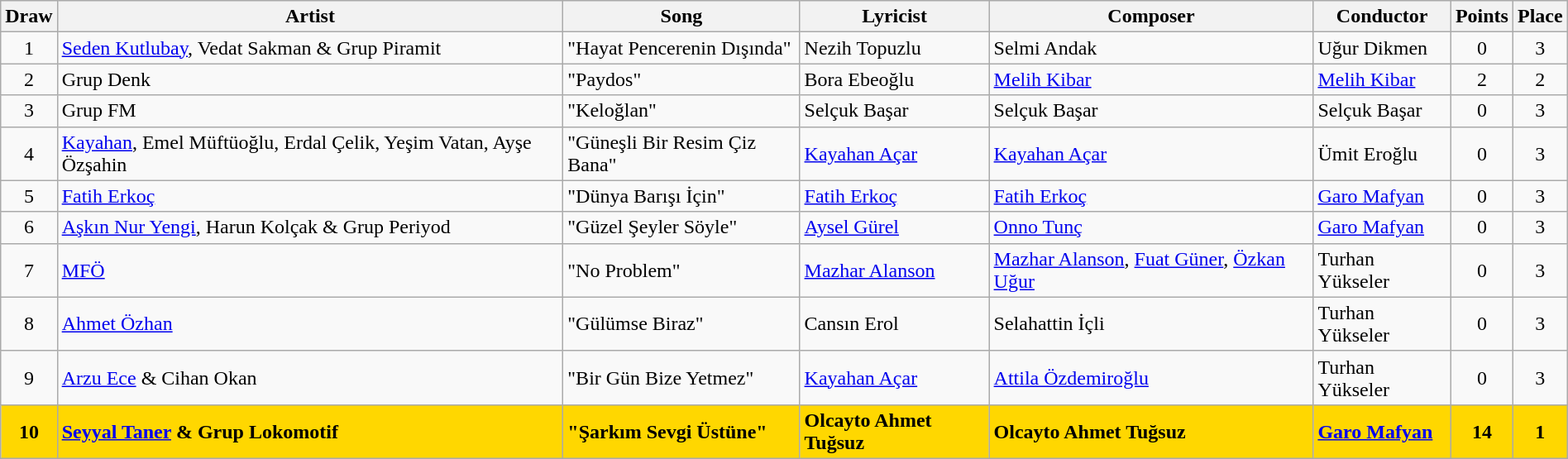<table class="sortable wikitable" style="margin: 1em auto 1em auto; text-align:center">
<tr>
<th>Draw</th>
<th>Artist</th>
<th>Song</th>
<th>Lyricist</th>
<th>Composer</th>
<th>Conductor</th>
<th>Points</th>
<th>Place</th>
</tr>
<tr>
<td>1</td>
<td align="left"><a href='#'>Seden Kutlubay</a>, Vedat Sakman & Grup Piramit</td>
<td align="left">"Hayat Pencerenin Dışında"</td>
<td align="left">Nezih Topuzlu</td>
<td align="left">Selmi Andak</td>
<td align="left">Uğur Dikmen</td>
<td>0</td>
<td>3</td>
</tr>
<tr>
<td>2</td>
<td align="left">Grup Denk</td>
<td align="left">"Paydos"</td>
<td align="left">Bora Ebeoğlu</td>
<td align="left"><a href='#'>Melih Kibar</a></td>
<td align="left"><a href='#'>Melih Kibar</a></td>
<td>2</td>
<td>2</td>
</tr>
<tr>
<td>3</td>
<td align="left">Grup FM</td>
<td align="left">"Keloğlan"</td>
<td align="left">Selçuk Başar</td>
<td align="left">Selçuk Başar</td>
<td align="left">Selçuk Başar</td>
<td>0</td>
<td>3</td>
</tr>
<tr>
<td>4</td>
<td align="left"><a href='#'>Kayahan</a>, Emel Müftüoğlu, Erdal Çelik, Yeşim Vatan, Ayşe Özşahin</td>
<td align="left">"Güneşli Bir Resim Çiz Bana"</td>
<td align="left"><a href='#'>Kayahan Açar</a></td>
<td align="left"><a href='#'>Kayahan Açar</a></td>
<td align="left">Ümit Eroğlu</td>
<td>0</td>
<td>3</td>
</tr>
<tr>
<td>5</td>
<td align="left"><a href='#'>Fatih Erkoç</a></td>
<td align="left">"Dünya Barışı İçin"</td>
<td align="left"><a href='#'>Fatih Erkoç</a></td>
<td align="left"><a href='#'>Fatih Erkoç</a></td>
<td align="left"><a href='#'>Garo Mafyan</a></td>
<td>0</td>
<td>3</td>
</tr>
<tr>
<td>6</td>
<td align="left"><a href='#'>Aşkın Nur Yengi</a>, Harun Kolçak & Grup Periyod</td>
<td align="left">"Güzel Şeyler Söyle"</td>
<td align="left"><a href='#'>Aysel Gürel</a></td>
<td align="left"><a href='#'>Onno Tunç</a></td>
<td align="left"><a href='#'>Garo Mafyan</a></td>
<td>0</td>
<td>3</td>
</tr>
<tr>
<td>7</td>
<td align="left"><a href='#'>MFÖ</a></td>
<td align="left">"No Problem"</td>
<td align="left"><a href='#'>Mazhar Alanson</a></td>
<td align="left"><a href='#'>Mazhar Alanson</a>, <a href='#'>Fuat Güner</a>, <a href='#'>Özkan Uğur</a></td>
<td align="left">Turhan Yükseler</td>
<td>0</td>
<td>3</td>
</tr>
<tr>
<td>8</td>
<td align="left"><a href='#'>Ahmet Özhan</a></td>
<td align="left">"Gülümse Biraz"</td>
<td align="left">Cansın Erol</td>
<td align="left">Selahattin İçli</td>
<td align="left">Turhan Yükseler</td>
<td>0</td>
<td>3</td>
</tr>
<tr>
<td>9</td>
<td align="left"><a href='#'>Arzu Ece</a> & Cihan Okan</td>
<td align="left">"Bir Gün Bize Yetmez"</td>
<td align="left"><a href='#'>Kayahan Açar</a></td>
<td align="left"><a href='#'>Attila Özdemiroğlu</a></td>
<td align="left">Turhan Yükseler</td>
<td>0</td>
<td>3</td>
</tr>
<tr style="font-weight:bold;background:gold;">
<td>10</td>
<td align="left"><a href='#'>Seyyal Taner</a> & Grup Lokomotif</td>
<td align="left">"Şarkım Sevgi Üstüne"</td>
<td align="left">Olcayto Ahmet Tuğsuz</td>
<td align="left">Olcayto Ahmet Tuğsuz</td>
<td align="left"><a href='#'>Garo Mafyan</a></td>
<td>14</td>
<td>1</td>
</tr>
</table>
